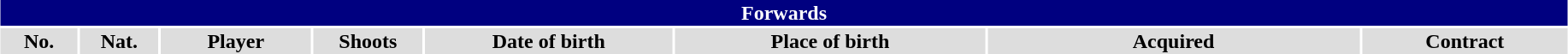<table class="toccolours" style="width:97%; clear:both; margin:1.5em auto; text-align:center;">
<tr>
<th colspan="11" style="background:navy; color:white;">Forwards</th>
</tr>
<tr style="background:#ddd;">
<th width="5%">No.</th>
<th width="5%">Nat.</th>
<th>Player</th>
<th width="7%">Shoots</th>
<th width="16%">Date of birth</th>
<th width="20%">Place of birth</th>
<th width="24%">Acquired</th>
<td><strong>Contract</strong></td>
</tr>
</table>
